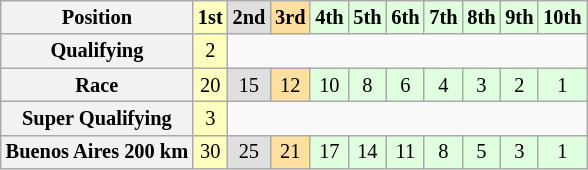<table class="wikitable" style="font-size:85%; text-align:center">
<tr>
<th>Position</th>
<td style="background:#ffffbf;"><strong>1st</strong></td>
<td style="background:#dfdfdf;"><strong>2nd</strong></td>
<td style="background:#ffdf9f;"><strong>3rd</strong></td>
<td style="background:#dfffdf;"><strong>4th</strong></td>
<td style="background:#dfffdf;"><strong>5th</strong></td>
<td style="background:#dfffdf;"><strong>6th</strong></td>
<td style="background:#dfffdf;"><strong>7th</strong></td>
<td style="background:#dfffdf;"><strong>8th</strong></td>
<td style="background:#dfffdf;"><strong>9th</strong></td>
<td style="background:#dfffdf;"><strong>10th</strong></td>
</tr>
<tr>
<th>Qualifying</th>
<td style="background:#ffffbf;">2</td>
<td colspan=9></td>
</tr>
<tr>
<th>Race</th>
<td style="background:#ffffbf;">20</td>
<td style="background:#dfdfdf;">15</td>
<td style="background:#ffdf9f;">12</td>
<td style="background:#dfffdf;">10</td>
<td style="background:#dfffdf;">8</td>
<td style="background:#dfffdf;">6</td>
<td style="background:#dfffdf;">4</td>
<td style="background:#dfffdf;">3</td>
<td style="background:#dfffdf;">2</td>
<td style="background:#dfffdf;">1</td>
</tr>
<tr>
<th>Super Qualifying</th>
<td style="background:#ffffbf;">3</td>
<td colspan=9></td>
</tr>
<tr>
<th>Buenos Aires 200 km</th>
<td style="background:#ffffbf;">30</td>
<td style="background:#dfdfdf;">25</td>
<td style="background:#ffdf9f;">21</td>
<td style="background:#dfffdf;">17</td>
<td style="background:#dfffdf;">14</td>
<td style="background:#dfffdf;">11</td>
<td style="background:#dfffdf;">8</td>
<td style="background:#dfffdf;">5</td>
<td style="background:#dfffdf;">3</td>
<td style="background:#dfffdf;">1</td>
</tr>
</table>
